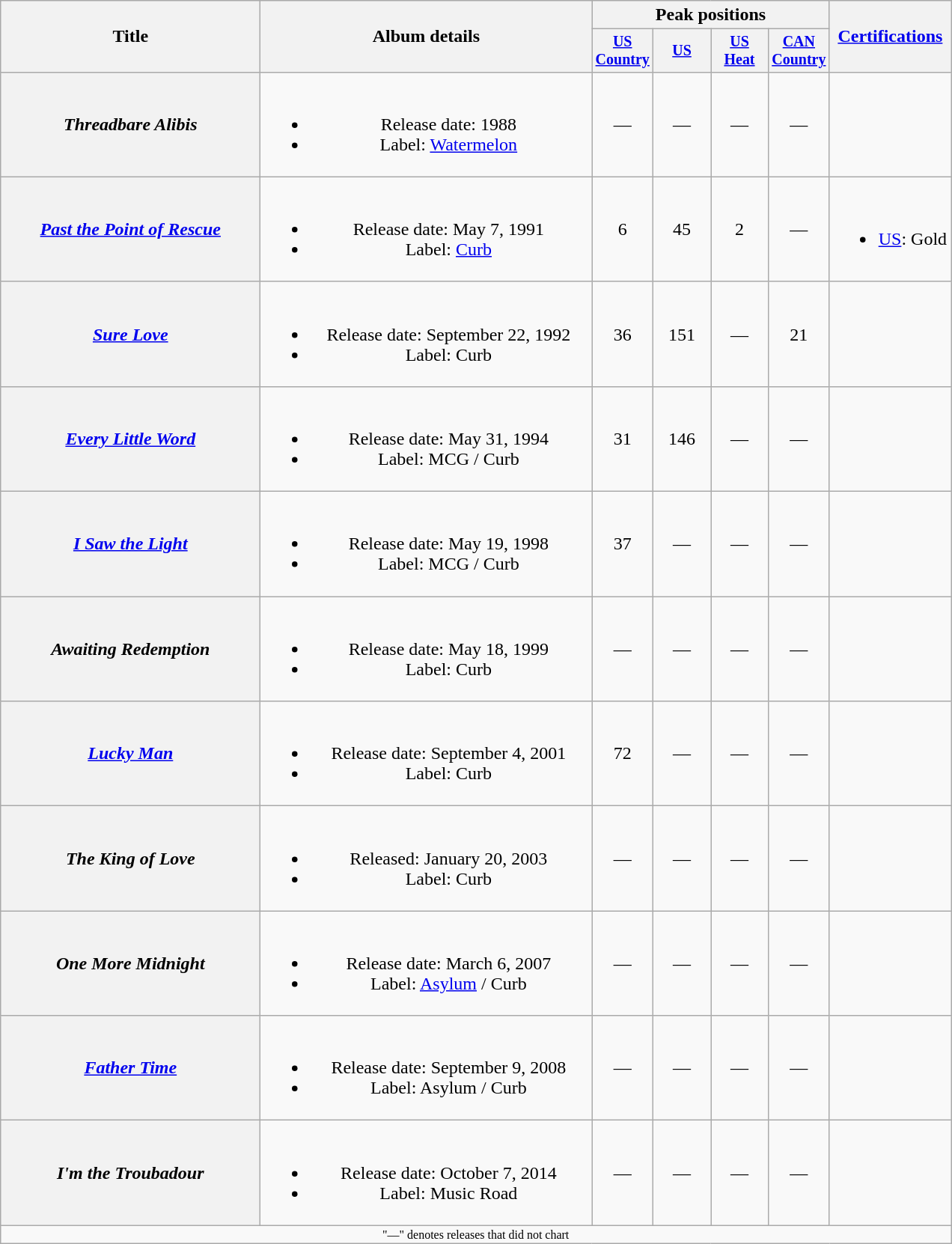<table class="wikitable plainrowheaders" style="text-align:center;">
<tr>
<th rowspan="2" style="width:14em;">Title</th>
<th rowspan="2" style="width:18em;">Album details</th>
<th colspan="4">Peak positions</th>
<th rowspan="2"><a href='#'>Certifications</a></th>
</tr>
<tr style="font-size:smaller;">
<th width="45"><a href='#'>US Country</a><br></th>
<th width="45"><a href='#'>US</a><br></th>
<th width="45"><a href='#'>US<br>Heat</a><br></th>
<th width="45"><a href='#'>CAN Country</a><br></th>
</tr>
<tr>
<th scope="row"><em>Threadbare Alibis</em></th>
<td><br><ul><li>Release date: 1988</li><li>Label: <a href='#'>Watermelon</a></li></ul></td>
<td>—</td>
<td>—</td>
<td>—</td>
<td>—</td>
<td></td>
</tr>
<tr>
<th scope="row"><em><a href='#'>Past the Point of Rescue</a></em></th>
<td><br><ul><li>Release date: May 7, 1991</li><li>Label: <a href='#'>Curb</a></li></ul></td>
<td>6</td>
<td>45</td>
<td>2</td>
<td>—</td>
<td align="left"><br><ul><li><a href='#'>US</a>: Gold</li></ul></td>
</tr>
<tr>
<th scope="row"><em><a href='#'>Sure Love</a></em></th>
<td><br><ul><li>Release date: September 22, 1992</li><li>Label: Curb</li></ul></td>
<td>36</td>
<td>151</td>
<td>—</td>
<td>21</td>
<td></td>
</tr>
<tr>
<th scope="row"><em><a href='#'>Every Little Word</a></em></th>
<td><br><ul><li>Release date: May 31, 1994</li><li>Label: MCG / Curb</li></ul></td>
<td>31</td>
<td>146</td>
<td>—</td>
<td>—</td>
<td></td>
</tr>
<tr>
<th scope="row"><em><a href='#'>I Saw the Light</a></em></th>
<td><br><ul><li>Release date: May 19, 1998</li><li>Label: MCG / Curb</li></ul></td>
<td>37</td>
<td>—</td>
<td>—</td>
<td>—</td>
<td></td>
</tr>
<tr>
<th scope="row"><em>Awaiting Redemption</em></th>
<td><br><ul><li>Release date: May 18, 1999</li><li>Label: Curb</li></ul></td>
<td>—</td>
<td>—</td>
<td>—</td>
<td>—</td>
<td></td>
</tr>
<tr>
<th scope="row"><em><a href='#'>Lucky Man</a></em></th>
<td><br><ul><li>Release date: September 4, 2001</li><li>Label: Curb</li></ul></td>
<td>72</td>
<td>—</td>
<td>—</td>
<td>—</td>
<td></td>
</tr>
<tr>
<th scope="row"><em>The King of Love</em></th>
<td><br><ul><li>Released: January 20, 2003</li><li>Label: Curb</li></ul></td>
<td>—</td>
<td>—</td>
<td>—</td>
<td>—</td>
<td></td>
</tr>
<tr>
<th scope="row"><em>One More Midnight</em></th>
<td><br><ul><li>Release date: March 6, 2007</li><li>Label: <a href='#'>Asylum</a> / Curb</li></ul></td>
<td>—</td>
<td>—</td>
<td>—</td>
<td>—</td>
<td></td>
</tr>
<tr>
<th scope="row"><em><a href='#'>Father Time</a></em></th>
<td><br><ul><li>Release date: September 9, 2008</li><li>Label: Asylum / Curb</li></ul></td>
<td>—</td>
<td>—</td>
<td>—</td>
<td>—</td>
<td></td>
</tr>
<tr>
<th scope="row"><em>I'm the Troubadour</em></th>
<td><br><ul><li>Release date: October 7, 2014</li><li>Label: Music Road</li></ul></td>
<td>—</td>
<td>—</td>
<td>—</td>
<td>—</td>
<td></td>
</tr>
<tr>
<td colspan="7" style="font-size:8pt">"—" denotes releases that did not chart</td>
</tr>
</table>
